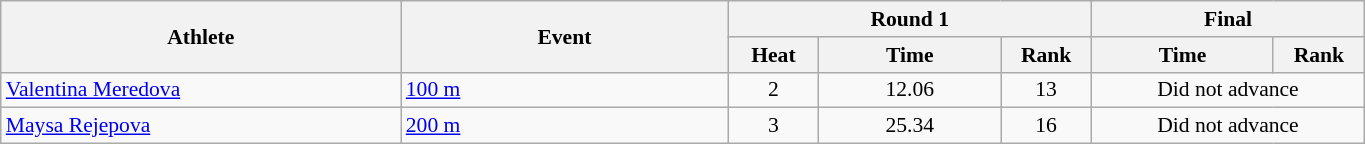<table class="wikitable" width="72%" style="text-align:center; font-size:90%">
<tr>
<th rowspan="2" width="22%">Athlete</th>
<th rowspan="2" width="18%">Event</th>
<th colspan="3" width="20%">Round 1</th>
<th colspan="2" width="15%">Final</th>
</tr>
<tr>
<th width="5%">Heat</th>
<th width="10%">Time</th>
<th>Rank</th>
<th width="10%">Time</th>
<th>Rank</th>
</tr>
<tr>
<td align="left"><a href='#'>Valentina Meredova</a></td>
<td align="left"><a href='#'>100 m</a></td>
<td>2</td>
<td>12.06</td>
<td>13</td>
<td colspan=2>Did not advance</td>
</tr>
<tr>
<td align="left"><a href='#'>Maysa Rejepova</a></td>
<td align="left"><a href='#'>200 m</a></td>
<td>3</td>
<td>25.34</td>
<td>16</td>
<td colspan=2>Did not advance</td>
</tr>
</table>
